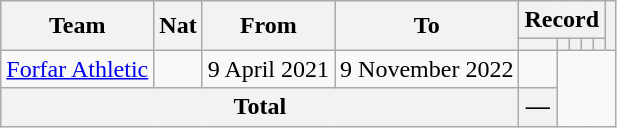<table class="wikitable" style="text-align: center">
<tr>
<th rowspan="2">Team</th>
<th rowspan="2">Nat</th>
<th rowspan="2">From</th>
<th rowspan="2">To</th>
<th colspan="5">Record</th>
<th rowspan=2></th>
</tr>
<tr>
<th></th>
<th></th>
<th></th>
<th></th>
<th></th>
</tr>
<tr>
<td align="left"><a href='#'>Forfar Athletic</a></td>
<td align="center"></td>
<td align="center">9 April 2021</td>
<td align="center">9 November 2022<br></td>
<td></td>
</tr>
<tr>
<th colspan=4>Total<br></th>
<th>—</th>
</tr>
</table>
